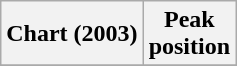<table class="wikitable">
<tr>
<th>Chart (2003)</th>
<th>Peak<br>position</th>
</tr>
<tr>
</tr>
</table>
